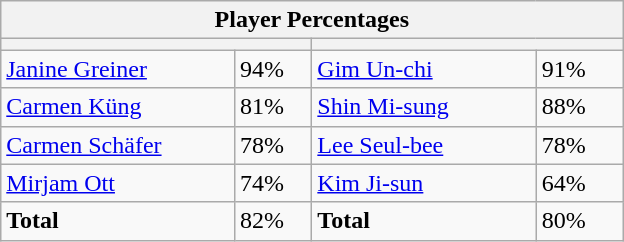<table class="wikitable">
<tr>
<th colspan=4 width=400>Player Percentages</th>
</tr>
<tr>
<th colspan=2 width=200></th>
<th colspan=2 width=200></th>
</tr>
<tr>
<td><a href='#'>Janine Greiner</a></td>
<td>94%</td>
<td><a href='#'>Gim Un-chi</a></td>
<td>91%</td>
</tr>
<tr>
<td><a href='#'>Carmen Küng</a></td>
<td>81%</td>
<td><a href='#'>Shin Mi-sung</a></td>
<td>88%</td>
</tr>
<tr>
<td><a href='#'>Carmen Schäfer</a></td>
<td>78%</td>
<td><a href='#'>Lee Seul-bee</a></td>
<td>78%</td>
</tr>
<tr>
<td><a href='#'>Mirjam Ott</a></td>
<td>74%</td>
<td><a href='#'>Kim Ji-sun</a></td>
<td>64%</td>
</tr>
<tr>
<td><strong>Total</strong></td>
<td>82%</td>
<td><strong>Total</strong></td>
<td>80%</td>
</tr>
</table>
